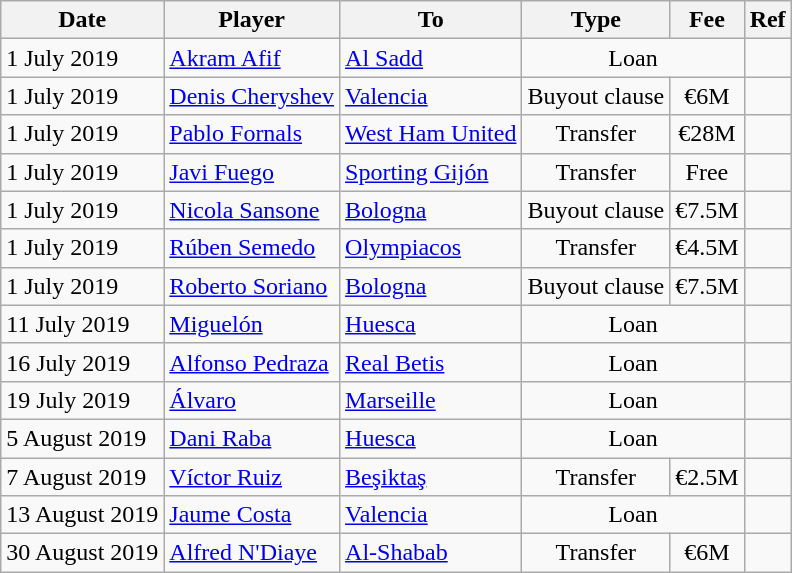<table class="wikitable">
<tr>
<th>Date</th>
<th>Player</th>
<th>To</th>
<th>Type</th>
<th>Fee</th>
<th>Ref</th>
</tr>
<tr>
<td>1 July 2019</td>
<td> <a href='#'>Akram Afif</a></td>
<td> <a href='#'>Al Sadd</a></td>
<td style="text-align:center;" colspan="2">Loan</td>
<td></td>
</tr>
<tr>
<td>1 July 2019</td>
<td> <a href='#'>Denis Cheryshev</a></td>
<td><a href='#'>Valencia</a></td>
<td align=center>Buyout clause</td>
<td align=center>€6M</td>
<td align=center></td>
</tr>
<tr>
<td>1 July 2019</td>
<td> <a href='#'>Pablo Fornals</a></td>
<td> <a href='#'>West Ham United</a></td>
<td align=center>Transfer</td>
<td align=center>€28M</td>
<td align=center></td>
</tr>
<tr>
<td>1 July 2019</td>
<td> <a href='#'>Javi Fuego</a></td>
<td><a href='#'>Sporting Gijón</a></td>
<td align=center>Transfer</td>
<td align=center>Free</td>
<td align=center></td>
</tr>
<tr>
<td>1 July 2019</td>
<td> <a href='#'>Nicola Sansone</a></td>
<td> <a href='#'>Bologna</a></td>
<td align=center>Buyout clause</td>
<td align=center>€7.5M</td>
<td align=center></td>
</tr>
<tr>
<td>1 July 2019</td>
<td> <a href='#'>Rúben Semedo</a></td>
<td> <a href='#'>Olympiacos</a></td>
<td align=center>Transfer</td>
<td align=center>€4.5M</td>
<td align=center></td>
</tr>
<tr>
<td>1 July 2019</td>
<td> <a href='#'>Roberto Soriano</a></td>
<td> <a href='#'>Bologna</a></td>
<td align=center>Buyout clause</td>
<td align=center>€7.5M</td>
<td align=center></td>
</tr>
<tr>
<td>11 July 2019</td>
<td> <a href='#'>Miguelón</a></td>
<td><a href='#'>Huesca</a></td>
<td style="text-align:center;" colspan="2">Loan</td>
<td align=center></td>
</tr>
<tr>
<td>16 July 2019</td>
<td> <a href='#'>Alfonso Pedraza</a></td>
<td><a href='#'>Real Betis</a></td>
<td style="text-align:center;" colspan="2">Loan</td>
<td align=center></td>
</tr>
<tr>
<td>19 July 2019</td>
<td> <a href='#'>Álvaro</a></td>
<td> <a href='#'>Marseille</a></td>
<td style="text-align:center;" colspan="2">Loan</td>
<td align=center></td>
</tr>
<tr>
<td>5 August 2019</td>
<td> <a href='#'>Dani Raba</a></td>
<td><a href='#'>Huesca</a></td>
<td style="text-align:center;" colspan="2">Loan</td>
<td align=center></td>
</tr>
<tr>
<td>7 August 2019</td>
<td> <a href='#'>Víctor Ruiz</a></td>
<td> <a href='#'>Beşiktaş</a></td>
<td align=center>Transfer</td>
<td align=center>€2.5M</td>
<td align=center></td>
</tr>
<tr>
<td>13 August 2019</td>
<td> <a href='#'>Jaume Costa</a></td>
<td><a href='#'>Valencia</a></td>
<td style="text-align:center;" colspan="2">Loan</td>
<td align=center></td>
</tr>
<tr>
<td>30 August 2019</td>
<td> <a href='#'>Alfred N'Diaye</a></td>
<td> <a href='#'>Al-Shabab</a></td>
<td align=center>Transfer</td>
<td align=center>€6M</td>
<td align=center></td>
</tr>
</table>
